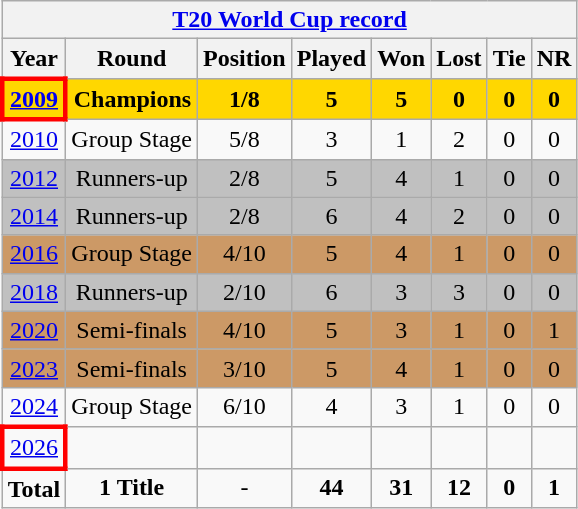<table class="wikitable" style="text-align: center; width=900px;">
<tr>
<th colspan=8><a href='#'>T20 World Cup record</a></th>
</tr>
<tr>
<th>Year</th>
<th>Round</th>
<th>Position</th>
<th>Played</th>
<th>Won</th>
<th>Lost</th>
<th>Tie</th>
<th>NR</th>
</tr>
<tr style="background:gold;">
<td style="border: 3px solid red"> <strong><a href='#'>2009</a> </strong></td>
<td><strong>Champions</strong></td>
<td><strong>1/8</strong></td>
<td><strong>5</strong></td>
<td><strong>5</strong></td>
<td><strong>0</strong></td>
<td><strong>0</strong></td>
<td><strong>0</strong></td>
</tr>
<tr>
<td> <a href='#'>2010</a></td>
<td>Group Stage</td>
<td>5/8</td>
<td>3</td>
<td>1</td>
<td>2</td>
<td>0</td>
<td>0</td>
</tr>
<tr style="background:silver;">
<td> <a href='#'>2012</a></td>
<td>Runners-up</td>
<td>2/8</td>
<td>5</td>
<td>4</td>
<td>1</td>
<td>0</td>
<td>0</td>
</tr>
<tr style="background:silver;">
<td> <a href='#'>2014</a></td>
<td>Runners-up</td>
<td>2/8</td>
<td>6</td>
<td>4</td>
<td>2</td>
<td>0</td>
<td>0</td>
</tr>
<tr style="background:#cc9966">
<td> <a href='#'>2016</a></td>
<td>Group Stage</td>
<td>4/10</td>
<td>5</td>
<td>4</td>
<td>1</td>
<td>0</td>
<td>0</td>
</tr>
<tr style="background:silver;">
<td> <a href='#'>2018</a></td>
<td>Runners-up</td>
<td>2/10</td>
<td>6</td>
<td>3</td>
<td>3</td>
<td>0</td>
<td>0</td>
</tr>
<tr style="background:#cc9966">
<td> <a href='#'>2020</a></td>
<td>Semi-finals</td>
<td>4/10</td>
<td>5</td>
<td>3</td>
<td>1</td>
<td>0</td>
<td>1</td>
</tr>
<tr style="background:#cc9966">
<td> <a href='#'>2023</a></td>
<td>Semi-finals</td>
<td>3/10</td>
<td>5</td>
<td>4</td>
<td>1</td>
<td>0</td>
<td>0</td>
</tr>
<tr>
<td> <a href='#'>2024</a></td>
<td>Group Stage</td>
<td>6/10</td>
<td>4</td>
<td>3</td>
<td>1</td>
<td>0</td>
<td>0</td>
</tr>
<tr>
<td style="border: 3px solid red"> <a href='#'>2026</a></td>
<td></td>
<td></td>
<td></td>
<td></td>
<td></td>
<td></td>
</tr>
<tr>
<td><strong>Total</strong></td>
<td><strong>1 Title</strong></td>
<td>-</td>
<td><strong>44</strong></td>
<td><strong>31</strong></td>
<td><strong>12</strong></td>
<td><strong>0</strong></td>
<td><strong>1</strong></td>
</tr>
</table>
